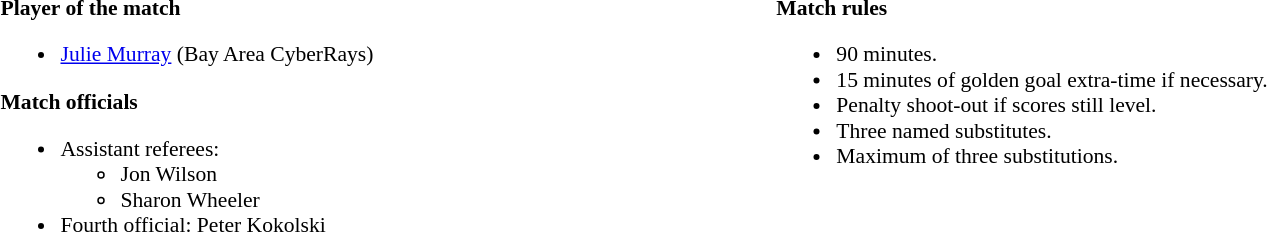<table width=82% style="font-size: 90%">
<tr>
<td width=50% valign=top><br><strong>Player of the match</strong><ul><li><a href='#'>Julie Murray</a> (Bay Area CyberRays)</li></ul><strong>Match officials</strong><ul><li>Assistant referees:<ul><li>Jon Wilson</li><li>Sharon Wheeler</li></ul></li><li>Fourth official: Peter Kokolski</li></ul></td>
<td width=50% valign=top><br><strong>Match rules</strong><ul><li>90 minutes.</li><li>15 minutes of golden goal extra-time if necessary.</li><li>Penalty shoot-out if scores still level.</li><li>Three named substitutes.</li><li>Maximum of three substitutions.</li></ul></td>
</tr>
</table>
